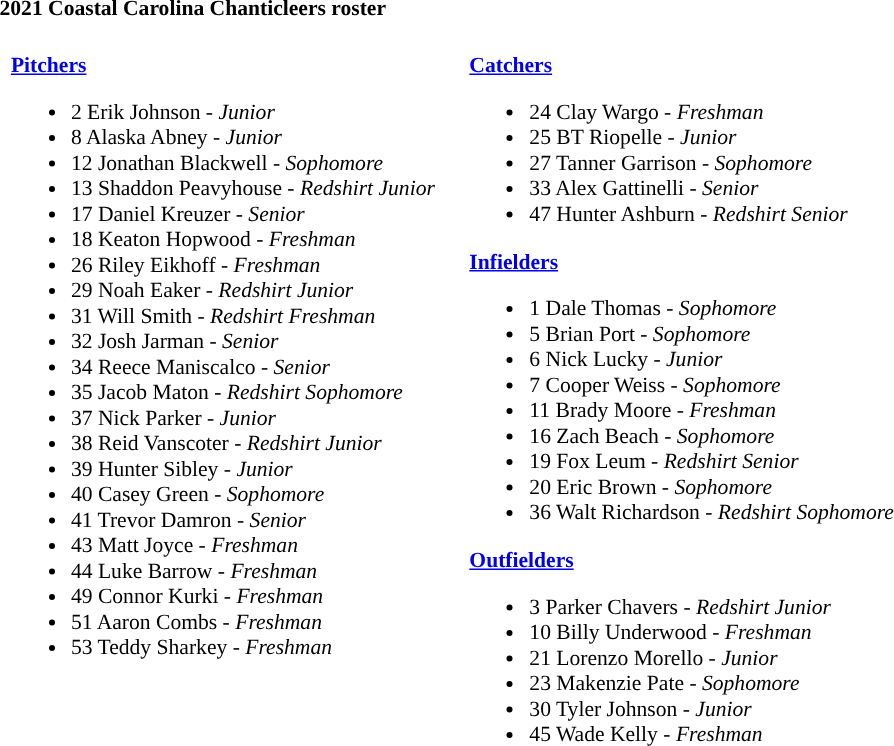<table class="toccolours" style="text-align: left; font-size:90%;">
<tr>
<th colspan="9">2021 Coastal Carolina Chanticleers roster</th>
</tr>
<tr>
<td width="03"> </td>
<td valign="top"><br><strong><a href='#'>Pitchers</a></strong><ul><li>2 Erik Johnson - <em>Junior</em></li><li>8 Alaska Abney - <em>Junior</em></li><li>12 Jonathan Blackwell - <em>Sophomore</em></li><li>13 Shaddon Peavyhouse - <em>Redshirt Junior</em></li><li>17 Daniel Kreuzer - <em>Senior</em></li><li>18 Keaton Hopwood - <em>Freshman</em></li><li>26 Riley Eikhoff - <em>Freshman</em></li><li>29 Noah Eaker - <em>Redshirt Junior</em></li><li>31 Will Smith - <em>Redshirt Freshman</em></li><li>32 Josh Jarman - <em>Senior</em></li><li>34 Reece Maniscalco - <em>Senior</em></li><li>35 Jacob Maton - <em>Redshirt Sophomore</em></li><li>37 Nick Parker - <em>Junior</em></li><li>38 Reid Vanscoter - <em>Redshirt Junior</em></li><li>39 Hunter Sibley - <em>Junior</em></li><li>40 Casey Green - <em>Sophomore</em></li><li>41 Trevor Damron - <em>Senior</em></li><li>43 Matt Joyce - <em>Freshman</em></li><li>44 Luke Barrow - <em>Freshman</em></li><li>49 Connor Kurki - <em>Freshman</em></li><li>51 Aaron Combs - <em>Freshman</em></li><li>53 Teddy Sharkey - <em>Freshman</em></li></ul></td>
<td width="15"> </td>
<td valign="top"><br><strong><a href='#'>Catchers</a></strong><ul><li>24 Clay Wargo - <em>Freshman</em></li><li>25 BT Riopelle - <em>Junior</em></li><li>27 Tanner Garrison - <em>Sophomore</em></li><li>33 Alex Gattinelli - <em>Senior</em></li><li>47 Hunter Ashburn - <em>Redshirt Senior</em></li></ul><strong><a href='#'>Infielders</a></strong><ul><li>1 Dale Thomas - <em>Sophomore</em></li><li>5 Brian Port - <em>Sophomore</em></li><li>6 Nick Lucky - <em>Junior</em></li><li>7 Cooper Weiss - <em>Sophomore</em></li><li>11 Brady Moore - <em>Freshman</em></li><li>16 Zach Beach - <em>Sophomore</em></li><li>19 Fox Leum - <em>Redshirt Senior</em></li><li>20 Eric Brown - <em>Sophomore</em></li><li>36 Walt Richardson - <em>Redshirt Sophomore</em></li></ul><strong><a href='#'>Outfielders</a></strong><ul><li>3 Parker Chavers - <em>Redshirt Junior</em></li><li>10 Billy Underwood - <em>Freshman</em></li><li>21 Lorenzo Morello - <em>Junior</em></li><li>23 Makenzie Pate - <em>Sophomore</em></li><li>30 Tyler Johnson - <em>Junior</em></li><li>45 Wade Kelly - <em>Freshman</em></li></ul></td>
</tr>
</table>
